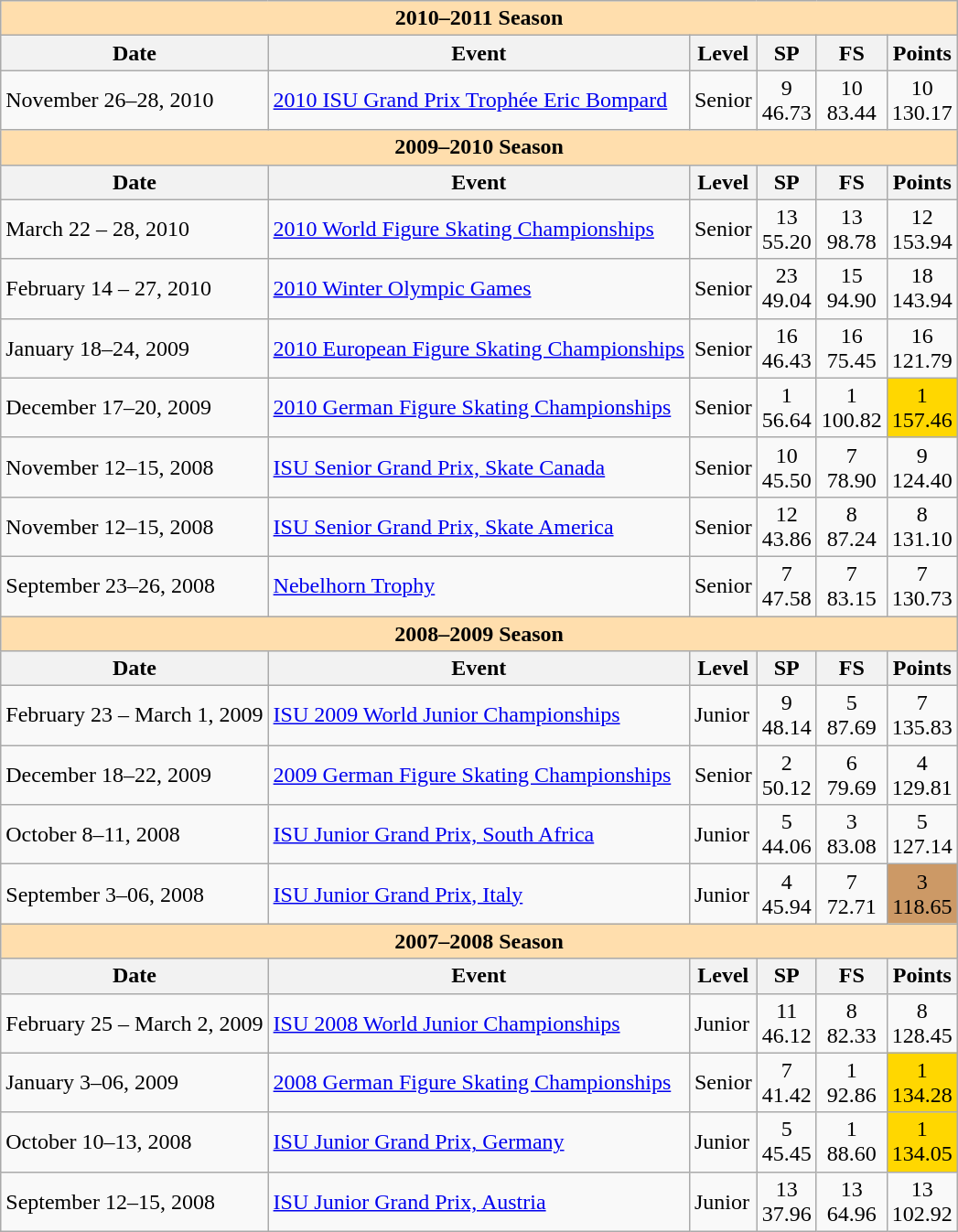<table class="wikitable">
<tr>
<td colspan="6" style="background:#ffdead; text-align:center;"><strong>2010–2011 Season</strong></td>
</tr>
<tr>
<th>Date</th>
<th>Event</th>
<th>Level</th>
<th>SP</th>
<th>FS</th>
<th>Points</th>
</tr>
<tr>
<td>November 26–28, 2010</td>
<td><a href='#'>2010 ISU Grand Prix Trophée Eric Bompard</a></td>
<td style="text-align:center;">Senior</td>
<td style="text-align:center;">9 <br> 46.73</td>
<td style="text-align:center;">10 <br> 83.44</td>
<td style="text-align:center;">10 <br> 130.17</td>
</tr>
<tr>
<td colspan="6" style="background:#ffdead; text-align:center;"><strong>2009–2010 Season</strong></td>
</tr>
<tr>
<th>Date</th>
<th>Event</th>
<th>Level</th>
<th>SP</th>
<th>FS</th>
<th>Points</th>
</tr>
<tr>
<td>March 22 – 28, 2010</td>
<td><a href='#'>2010 World Figure Skating Championships</a></td>
<td>Senior</td>
<td style="text-align:center;">13 <br> 55.20</td>
<td style="text-align:center;">13 <br> 98.78</td>
<td style="text-align:center;">12 <br> 153.94</td>
</tr>
<tr>
<td>February 14 – 27, 2010</td>
<td><a href='#'>2010 Winter Olympic Games</a></td>
<td>Senior</td>
<td style="text-align:center;">23 <br> 49.04</td>
<td style="text-align:center;">15 <br> 94.90</td>
<td style="text-align:center;">18 <br> 143.94</td>
</tr>
<tr>
<td>January 18–24, 2009</td>
<td><a href='#'>2010 European Figure Skating Championships</a></td>
<td>Senior</td>
<td style="text-align:center;">16 <br> 46.43</td>
<td style="text-align:center;">16 <br> 75.45</td>
<td style="text-align:center;">16 <br> 121.79</td>
</tr>
<tr>
<td>December 17–20, 2009</td>
<td><a href='#'>2010 German Figure Skating Championships</a></td>
<td>Senior</td>
<td style="text-align:center;">1 <br> 56.64</td>
<td style="text-align:center;">1 <br> 100.82</td>
<td style="text-align:center; background:gold;">1 <br> 157.46</td>
</tr>
<tr>
<td>November 12–15, 2008</td>
<td><a href='#'>ISU Senior Grand Prix, Skate Canada</a></td>
<td>Senior</td>
<td style="text-align:center;">10 <br> 45.50</td>
<td style="text-align:center;">7 <br> 78.90</td>
<td style="text-align:center;">9 <br> 124.40</td>
</tr>
<tr>
<td>November 12–15, 2008</td>
<td><a href='#'>ISU Senior Grand Prix, Skate America</a></td>
<td>Senior</td>
<td style="text-align:center;">12 <br> 43.86</td>
<td style="text-align:center;">8 <br> 87.24</td>
<td style="text-align:center;">8 <br> 131.10</td>
</tr>
<tr>
<td>September 23–26, 2008</td>
<td><a href='#'>Nebelhorn Trophy</a></td>
<td>Senior</td>
<td style="text-align:center;">7 <br> 47.58</td>
<td style="text-align:center;">7 <br> 83.15</td>
<td style="text-align:center;">7 <br> 130.73</td>
</tr>
<tr>
<td colspan="6" style="background:#ffdead; text-align:center;"><strong>2008–2009 Season</strong></td>
</tr>
<tr>
<th>Date</th>
<th>Event</th>
<th>Level</th>
<th>SP</th>
<th>FS</th>
<th>Points</th>
</tr>
<tr>
<td>February 23 – March 1, 2009</td>
<td><a href='#'>ISU 2009 World Junior Championships</a></td>
<td>Junior</td>
<td style="text-align:center;">9 <br> 48.14</td>
<td style="text-align:center;">5 <br> 87.69</td>
<td style="text-align:center;">7 <br> 135.83</td>
</tr>
<tr>
<td>December 18–22, 2009</td>
<td><a href='#'>2009 German Figure Skating Championships</a></td>
<td>Senior</td>
<td style="text-align:center;">2 <br> 50.12</td>
<td style="text-align:center;">6 <br> 79.69</td>
<td style="text-align:center;">4 <br> 129.81</td>
</tr>
<tr>
<td>October 8–11, 2008</td>
<td><a href='#'>ISU Junior Grand Prix, South Africa</a></td>
<td>Junior</td>
<td style="text-align:center;">5 <br> 44.06</td>
<td style="text-align:center;">3 <br> 83.08</td>
<td style="text-align:center;">5 <br> 127.14</td>
</tr>
<tr>
<td>September 3–06, 2008</td>
<td><a href='#'>ISU Junior Grand Prix, Italy</a></td>
<td>Junior</td>
<td style="text-align:center;">4 <br> 45.94</td>
<td style="text-align:center;">7 <br> 72.71</td>
<td style="text-align:center; background:#c96;">3 <br> 118.65</td>
</tr>
<tr>
<td colspan="6" style="background:#ffdead; text-align:center;"><strong>2007–2008 Season</strong></td>
</tr>
<tr>
<th>Date</th>
<th>Event</th>
<th>Level</th>
<th>SP</th>
<th>FS</th>
<th>Points</th>
</tr>
<tr>
<td>February 25 – March 2, 2009</td>
<td><a href='#'>ISU 2008 World Junior Championships</a></td>
<td>Junior</td>
<td style="text-align:center;">11 <br> 46.12</td>
<td style="text-align:center;">8 <br> 82.33</td>
<td style="text-align:center;">8 <br> 128.45</td>
</tr>
<tr>
<td>January 3–06, 2009</td>
<td><a href='#'>2008 German Figure Skating Championships</a></td>
<td>Senior</td>
<td style="text-align:center;">7 <br> 41.42</td>
<td style="text-align:center;">1 <br> 92.86</td>
<td style="text-align:center; background:gold;">1 <br> 134.28</td>
</tr>
<tr>
<td>October 10–13, 2008</td>
<td><a href='#'>ISU Junior Grand Prix, Germany</a></td>
<td>Junior</td>
<td style="text-align:center;">5 <br> 45.45</td>
<td style="text-align:center;">1 <br> 88.60</td>
<td style="text-align:center; background:gold;">1 <br> 134.05</td>
</tr>
<tr>
<td>September 12–15, 2008</td>
<td><a href='#'>ISU Junior Grand Prix, Austria</a></td>
<td>Junior</td>
<td style="text-align:center;">13 <br> 37.96</td>
<td style="text-align:center;">13 <br> 64.96</td>
<td style="text-align:center;">13 <br> 102.92</td>
</tr>
</table>
